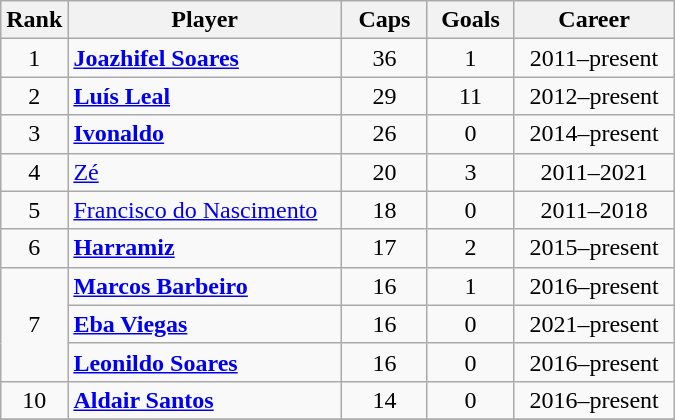<table class="wikitable sortable" style="text-align:center;">
<tr>
<th width=30px>Rank</th>
<th style="width:175px;">Player</th>
<th width=50px>Caps</th>
<th width=50px>Goals</th>
<th style="width:100px;">Career</th>
</tr>
<tr>
<td>1</td>
<td align=left><strong><a href='#'>Joazhifel Soares</a></strong></td>
<td>36</td>
<td>1</td>
<td>2011–present</td>
</tr>
<tr>
<td>2</td>
<td align=left><strong><a href='#'>Luís Leal</a></strong></td>
<td>29</td>
<td>11</td>
<td>2012–present</td>
</tr>
<tr>
<td>3</td>
<td align=left><strong><a href='#'>Ivonaldo</a></strong></td>
<td>26</td>
<td>0</td>
<td>2014–present</td>
</tr>
<tr>
<td>4</td>
<td align=left><a href='#'>Zé</a></td>
<td>20</td>
<td>3</td>
<td>2011–2021</td>
</tr>
<tr>
<td>5</td>
<td align=left><a href='#'>Francisco do Nascimento</a></td>
<td>18</td>
<td>0</td>
<td>2011–2018</td>
</tr>
<tr>
<td>6</td>
<td align=left><strong><a href='#'>Harramiz</a></strong></td>
<td>17</td>
<td>2</td>
<td>2015–present</td>
</tr>
<tr>
<td rowspan=3>7</td>
<td align=left><strong><a href='#'>Marcos Barbeiro</a></strong></td>
<td>16</td>
<td>1</td>
<td>2016–present</td>
</tr>
<tr>
<td align=left><strong><a href='#'>Eba Viegas</a></strong></td>
<td>16</td>
<td>0</td>
<td>2021–present</td>
</tr>
<tr>
<td align=left><strong><a href='#'>Leonildo Soares</a></strong></td>
<td>16</td>
<td>0</td>
<td>2016–present</td>
</tr>
<tr>
<td>10</td>
<td align=left><strong><a href='#'>Aldair Santos</a></strong></td>
<td>14</td>
<td>0</td>
<td>2016–present</td>
</tr>
<tr>
</tr>
</table>
